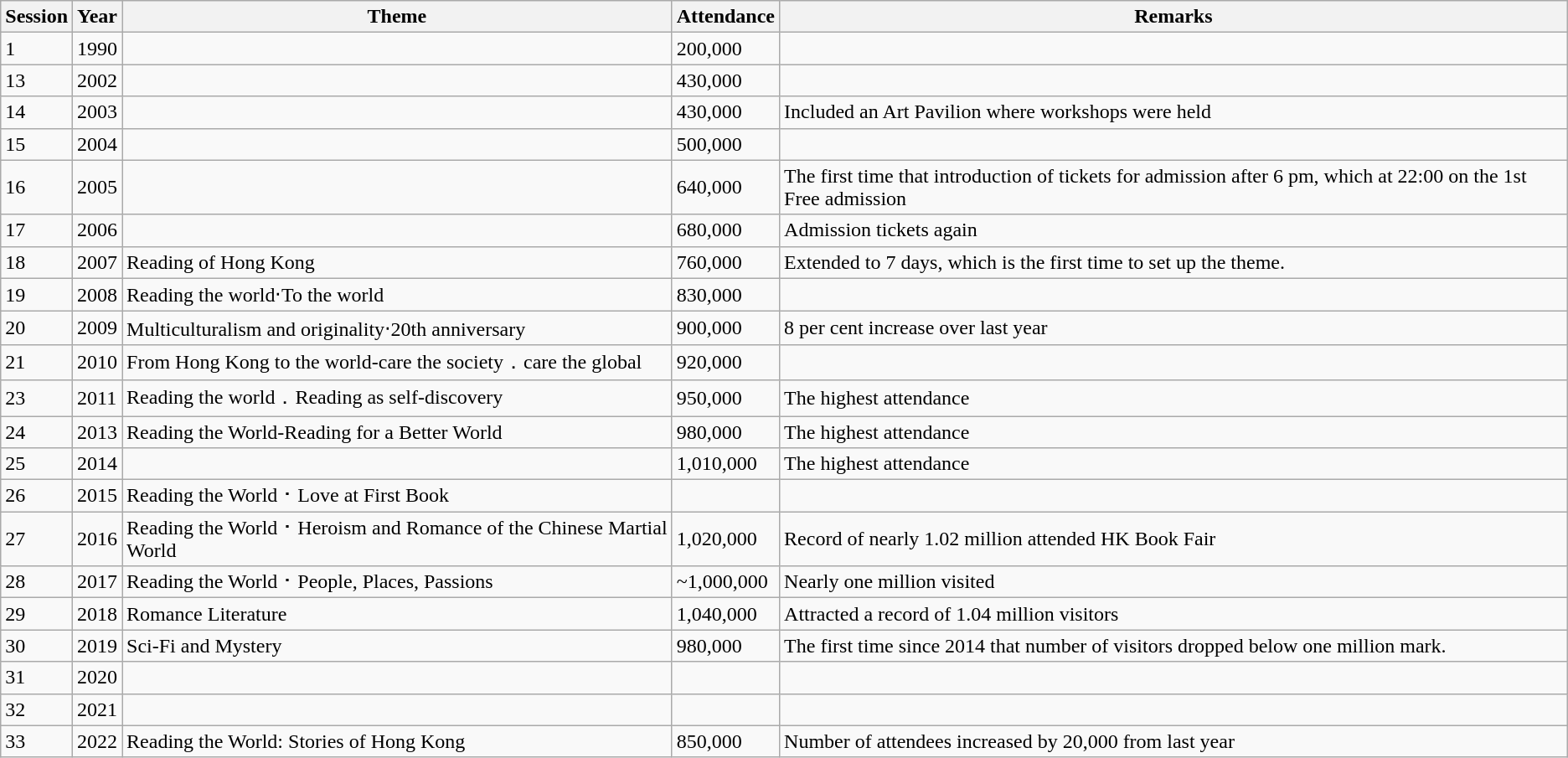<table class="wikitable">
<tr>
<th>Session</th>
<th>Year</th>
<th>Theme</th>
<th>Attendance</th>
<th>Remarks</th>
</tr>
<tr>
<td>1</td>
<td>1990</td>
<td></td>
<td>200,000</td>
<td></td>
</tr>
<tr>
<td>13</td>
<td>2002</td>
<td></td>
<td>430,000</td>
<td></td>
</tr>
<tr>
<td>14</td>
<td>2003</td>
<td></td>
<td>430,000</td>
<td>Included an Art Pavilion where workshops were held</td>
</tr>
<tr>
<td>15</td>
<td>2004</td>
<td></td>
<td>500,000</td>
<td></td>
</tr>
<tr>
<td>16</td>
<td>2005</td>
<td></td>
<td>640,000</td>
<td>The first time that introduction of tickets for admission after 6 pm, which at 22:00 on the 1st Free admission</td>
</tr>
<tr>
<td>17</td>
<td>2006</td>
<td></td>
<td>680,000</td>
<td>Admission tickets again</td>
</tr>
<tr>
<td>18</td>
<td>2007</td>
<td>Reading of Hong Kong</td>
<td>760,000</td>
<td>Extended to 7 days, which is the first time to set up the theme.</td>
</tr>
<tr>
<td>19</td>
<td>2008</td>
<td>Reading the world‧To the world</td>
<td>830,000</td>
<td></td>
</tr>
<tr>
<td>20</td>
<td>2009</td>
<td>Multiculturalism and originality‧20th anniversary</td>
<td>900,000</td>
<td>8 per cent increase over last year</td>
</tr>
<tr>
<td>21</td>
<td>2010</td>
<td>From Hong Kong to the world-care the society．care the global</td>
<td>920,000</td>
<td></td>
</tr>
<tr>
<td>23</td>
<td>2011</td>
<td>Reading the world．Reading as self-discovery</td>
<td>950,000</td>
<td>The highest attendance</td>
</tr>
<tr>
<td>24</td>
<td>2013</td>
<td>Reading the World-Reading for a Better World</td>
<td>980,000</td>
<td>The highest attendance</td>
</tr>
<tr>
<td>25</td>
<td>2014</td>
<td></td>
<td>1,010,000</td>
<td>The highest attendance</td>
</tr>
<tr>
<td>26</td>
<td>2015</td>
<td>Reading the World  ･ Love at First Book</td>
<td></td>
<td></td>
</tr>
<tr>
<td>27</td>
<td>2016</td>
<td>Reading the World ･ Heroism and Romance of the Chinese Martial World</td>
<td>1,020,000</td>
<td>Record of nearly 1.02 million attended HK Book Fair</td>
</tr>
<tr>
<td>28</td>
<td>2017</td>
<td>Reading the World ･ People, Places, Passions</td>
<td>~1,000,000</td>
<td>Nearly one million visited</td>
</tr>
<tr>
<td>29</td>
<td>2018</td>
<td>Romance Literature</td>
<td>1,040,000</td>
<td>Attracted a record of 1.04 million visitors</td>
</tr>
<tr>
<td>30</td>
<td>2019</td>
<td>Sci-Fi and Mystery</td>
<td>980,000</td>
<td>The first time since 2014 that number of visitors dropped below one million mark.</td>
</tr>
<tr>
<td>31</td>
<td>2020</td>
<td></td>
<td></td>
<td></td>
</tr>
<tr>
<td>32</td>
<td>2021</td>
<td></td>
<td></td>
<td></td>
</tr>
<tr>
<td>33</td>
<td>2022</td>
<td>Reading the World: Stories of Hong Kong</td>
<td>850,000</td>
<td>Number of attendees increased by 20,000 from last year</td>
</tr>
</table>
